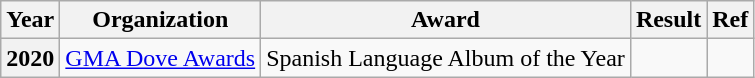<table class="wikitable plainrowheaders">
<tr>
<th>Year</th>
<th>Organization</th>
<th>Award</th>
<th>Result</th>
<th>Ref</th>
</tr>
<tr>
<th scope="row">2020</th>
<td><a href='#'>GMA Dove Awards</a></td>
<td>Spanish Language Album of the Year</td>
<td></td>
<td></td>
</tr>
</table>
